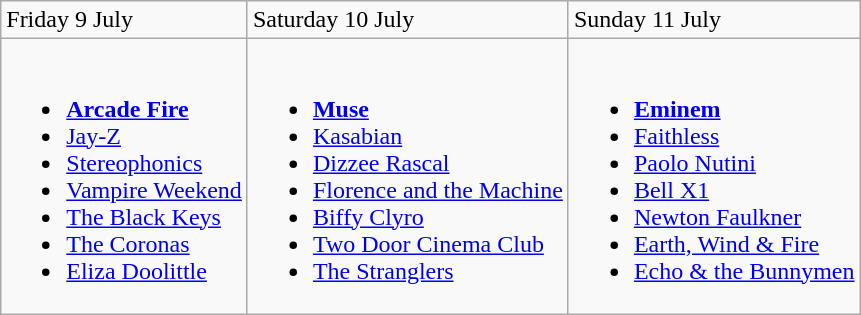<table class="wikitable">
<tr>
<td>Friday 9 July</td>
<td>Saturday 10 July</td>
<td>Sunday 11 July</td>
</tr>
<tr valign="top">
<td><br><ul><li><strong><a href='#'>Arcade Fire</a></strong></li><li><a href='#'>Jay-Z</a></li><li><a href='#'>Stereophonics</a></li><li><a href='#'>Vampire Weekend</a></li><li><a href='#'>The Black Keys</a></li><li><a href='#'>The Coronas</a></li><li><a href='#'>Eliza Doolittle</a></li></ul></td>
<td><br><ul><li><strong><a href='#'>Muse</a></strong></li><li><a href='#'>Kasabian</a></li><li><a href='#'>Dizzee Rascal</a></li><li><a href='#'>Florence and the Machine</a></li><li><a href='#'>Biffy Clyro</a></li><li><a href='#'>Two Door Cinema Club</a></li><li><a href='#'>The Stranglers</a></li></ul></td>
<td><br><ul><li><strong><a href='#'>Eminem</a></strong></li><li><a href='#'>Faithless</a></li><li><a href='#'>Paolo Nutini</a></li><li><a href='#'>Bell X1</a></li><li><a href='#'>Newton Faulkner</a></li><li><a href='#'>Earth, Wind & Fire</a></li><li><a href='#'>Echo & the Bunnymen</a></li></ul></td>
</tr>
</table>
